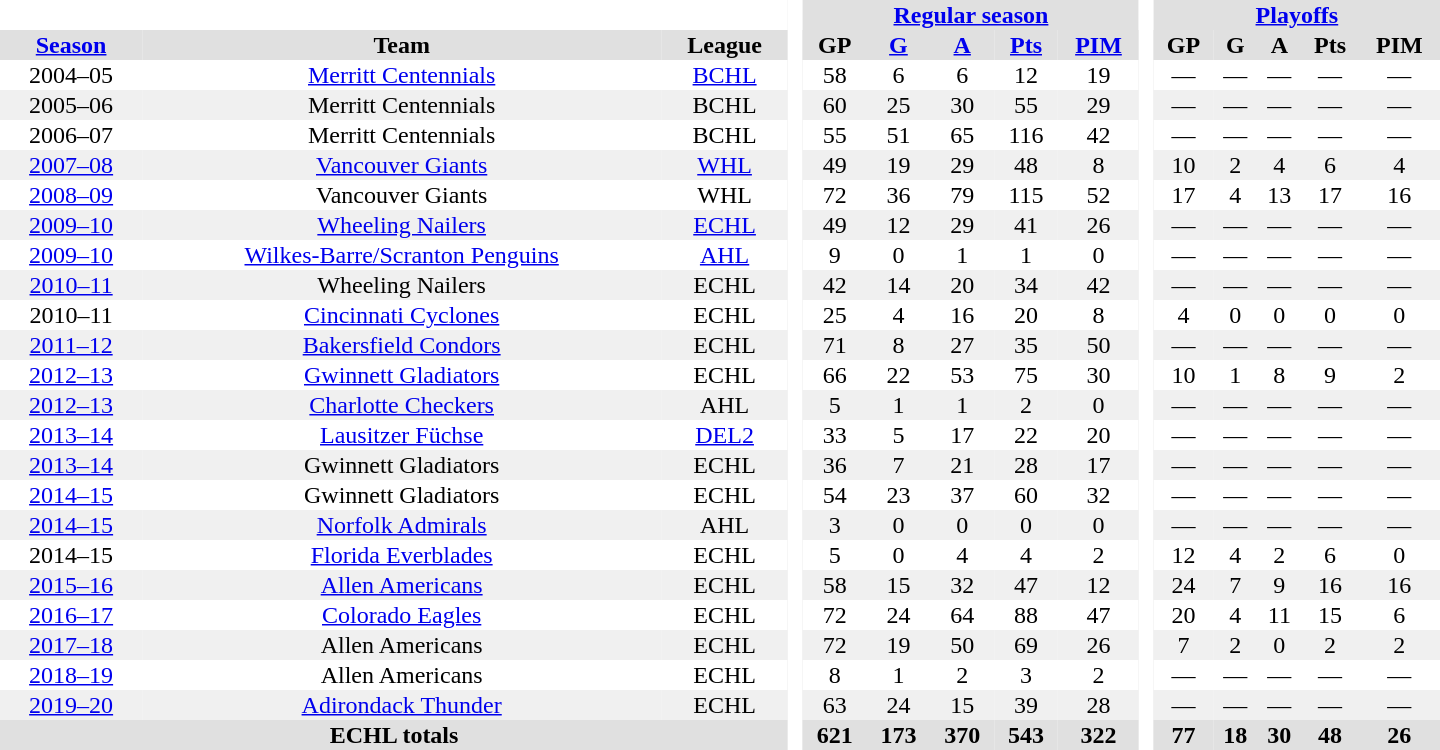<table border="0" cellpadding="1" cellspacing="0" style="text-align:center; width:60em;">
<tr bgcolor="#e0e0e0">
<th colspan="3"  bgcolor="#ffffff"> </th>
<th rowspan="99" bgcolor="#ffffff"> </th>
<th colspan="5"><a href='#'>Regular season</a></th>
<th rowspan="99" bgcolor="#ffffff"> </th>
<th colspan="5"><a href='#'>Playoffs</a></th>
</tr>
<tr bgcolor="#e0e0e0">
<th><a href='#'>Season</a></th>
<th>Team</th>
<th>League</th>
<th>GP</th>
<th><a href='#'>G</a></th>
<th><a href='#'>A</a></th>
<th><a href='#'>Pts</a></th>
<th><a href='#'>PIM</a></th>
<th>GP</th>
<th>G</th>
<th>A</th>
<th>Pts</th>
<th>PIM</th>
</tr>
<tr>
<td>2004–05</td>
<td><a href='#'>Merritt Centennials</a></td>
<td><a href='#'>BCHL</a></td>
<td>58</td>
<td>6</td>
<td>6</td>
<td>12</td>
<td>19</td>
<td>—</td>
<td>—</td>
<td>—</td>
<td>—</td>
<td>—</td>
</tr>
<tr bgcolor="#f0f0f0">
<td>2005–06</td>
<td>Merritt Centennials</td>
<td>BCHL</td>
<td>60</td>
<td>25</td>
<td>30</td>
<td>55</td>
<td>29</td>
<td>—</td>
<td>—</td>
<td>—</td>
<td>—</td>
<td>—</td>
</tr>
<tr>
<td>2006–07</td>
<td>Merritt Centennials</td>
<td>BCHL</td>
<td>55</td>
<td>51</td>
<td>65</td>
<td>116</td>
<td>42</td>
<td>—</td>
<td>—</td>
<td>—</td>
<td>—</td>
<td>—</td>
</tr>
<tr bgcolor="#f0f0f0">
<td><a href='#'>2007–08</a></td>
<td><a href='#'>Vancouver Giants</a></td>
<td><a href='#'>WHL</a></td>
<td>49</td>
<td>19</td>
<td>29</td>
<td>48</td>
<td>8</td>
<td>10</td>
<td>2</td>
<td>4</td>
<td>6</td>
<td>4</td>
</tr>
<tr>
<td><a href='#'>2008–09</a></td>
<td>Vancouver Giants</td>
<td>WHL</td>
<td>72</td>
<td>36</td>
<td>79</td>
<td>115</td>
<td>52</td>
<td>17</td>
<td>4</td>
<td>13</td>
<td>17</td>
<td>16</td>
</tr>
<tr bgcolor="#f0f0f0">
<td><a href='#'>2009–10</a></td>
<td><a href='#'>Wheeling Nailers</a></td>
<td><a href='#'>ECHL</a></td>
<td>49</td>
<td>12</td>
<td>29</td>
<td>41</td>
<td>26</td>
<td>—</td>
<td>—</td>
<td>—</td>
<td>—</td>
<td>—</td>
</tr>
<tr>
<td><a href='#'>2009–10</a></td>
<td><a href='#'>Wilkes-Barre/Scranton Penguins</a></td>
<td><a href='#'>AHL</a></td>
<td>9</td>
<td>0</td>
<td>1</td>
<td>1</td>
<td>0</td>
<td>—</td>
<td>—</td>
<td>—</td>
<td>—</td>
<td>—</td>
</tr>
<tr bgcolor="#f0f0f0">
<td><a href='#'>2010–11</a></td>
<td>Wheeling Nailers</td>
<td>ECHL</td>
<td>42</td>
<td>14</td>
<td>20</td>
<td>34</td>
<td>42</td>
<td>—</td>
<td>—</td>
<td>—</td>
<td>—</td>
<td>—</td>
</tr>
<tr>
<td>2010–11</td>
<td><a href='#'>Cincinnati Cyclones</a></td>
<td>ECHL</td>
<td>25</td>
<td>4</td>
<td>16</td>
<td>20</td>
<td>8</td>
<td>4</td>
<td>0</td>
<td>0</td>
<td>0</td>
<td>0</td>
</tr>
<tr bgcolor="#f0f0f0">
<td><a href='#'>2011–12</a></td>
<td><a href='#'>Bakersfield Condors</a></td>
<td>ECHL</td>
<td>71</td>
<td>8</td>
<td>27</td>
<td>35</td>
<td>50</td>
<td>—</td>
<td>—</td>
<td>—</td>
<td>—</td>
<td>—</td>
</tr>
<tr>
<td><a href='#'>2012–13</a></td>
<td><a href='#'>Gwinnett Gladiators</a></td>
<td>ECHL</td>
<td>66</td>
<td>22</td>
<td>53</td>
<td>75</td>
<td>30</td>
<td>10</td>
<td>1</td>
<td>8</td>
<td>9</td>
<td>2</td>
</tr>
<tr bgcolor="#f0f0f0">
<td><a href='#'>2012–13</a></td>
<td><a href='#'>Charlotte Checkers</a></td>
<td>AHL</td>
<td>5</td>
<td>1</td>
<td>1</td>
<td>2</td>
<td>0</td>
<td>—</td>
<td>—</td>
<td>—</td>
<td>—</td>
<td>—</td>
</tr>
<tr>
<td><a href='#'>2013–14</a></td>
<td><a href='#'>Lausitzer Füchse</a></td>
<td><a href='#'>DEL2</a></td>
<td>33</td>
<td>5</td>
<td>17</td>
<td>22</td>
<td>20</td>
<td>—</td>
<td>—</td>
<td>—</td>
<td>—</td>
<td>—</td>
</tr>
<tr bgcolor="#f0f0f0">
<td><a href='#'>2013–14</a></td>
<td>Gwinnett Gladiators</td>
<td>ECHL</td>
<td>36</td>
<td>7</td>
<td>21</td>
<td>28</td>
<td>17</td>
<td>—</td>
<td>—</td>
<td>—</td>
<td>—</td>
<td>—</td>
</tr>
<tr>
<td><a href='#'>2014–15</a></td>
<td>Gwinnett Gladiators</td>
<td>ECHL</td>
<td>54</td>
<td>23</td>
<td>37</td>
<td>60</td>
<td>32</td>
<td>—</td>
<td>—</td>
<td>—</td>
<td>—</td>
<td>—</td>
</tr>
<tr bgcolor="#f0f0f0">
<td><a href='#'>2014–15</a></td>
<td><a href='#'>Norfolk Admirals</a></td>
<td>AHL</td>
<td>3</td>
<td>0</td>
<td>0</td>
<td>0</td>
<td>0</td>
<td>—</td>
<td>—</td>
<td>—</td>
<td>—</td>
<td>—</td>
</tr>
<tr>
<td>2014–15</td>
<td><a href='#'>Florida Everblades</a></td>
<td>ECHL</td>
<td>5</td>
<td>0</td>
<td>4</td>
<td>4</td>
<td>2</td>
<td>12</td>
<td>4</td>
<td>2</td>
<td>6</td>
<td>0</td>
</tr>
<tr bgcolor="#f0f0f0">
<td><a href='#'>2015–16</a></td>
<td><a href='#'>Allen Americans</a></td>
<td>ECHL</td>
<td>58</td>
<td>15</td>
<td>32</td>
<td>47</td>
<td>12</td>
<td>24</td>
<td>7</td>
<td>9</td>
<td>16</td>
<td>16</td>
</tr>
<tr>
<td><a href='#'>2016–17</a></td>
<td><a href='#'>Colorado Eagles</a></td>
<td>ECHL</td>
<td>72</td>
<td>24</td>
<td>64</td>
<td>88</td>
<td>47</td>
<td>20</td>
<td>4</td>
<td>11</td>
<td>15</td>
<td>6</td>
</tr>
<tr bgcolor="#f0f0f0">
<td><a href='#'>2017–18</a></td>
<td>Allen Americans</td>
<td>ECHL</td>
<td>72</td>
<td>19</td>
<td>50</td>
<td>69</td>
<td>26</td>
<td>7</td>
<td>2</td>
<td>0</td>
<td>2</td>
<td>2</td>
</tr>
<tr>
<td><a href='#'>2018–19</a></td>
<td>Allen Americans</td>
<td>ECHL</td>
<td>8</td>
<td>1</td>
<td>2</td>
<td>3</td>
<td>2</td>
<td>—</td>
<td>—</td>
<td>—</td>
<td>—</td>
<td>—</td>
</tr>
<tr bgcolor="#f0f0f0">
<td><a href='#'>2019–20</a></td>
<td><a href='#'>Adirondack Thunder</a></td>
<td>ECHL</td>
<td>63</td>
<td>24</td>
<td>15</td>
<td>39</td>
<td>28</td>
<td>—</td>
<td>—</td>
<td>—</td>
<td>—</td>
<td>—</td>
</tr>
<tr bgcolor="#e0e0e0">
<th colspan="3">ECHL totals</th>
<th>621</th>
<th>173</th>
<th>370</th>
<th>543</th>
<th>322</th>
<th>77</th>
<th>18</th>
<th>30</th>
<th>48</th>
<th>26</th>
</tr>
</table>
